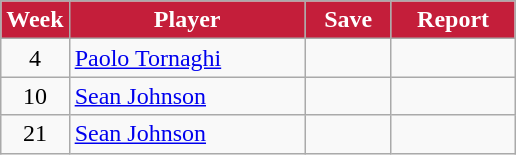<table class=wikitable>
<tr>
<th style="background:#C41E3A; color:white; text-align:center;" width="30">Week</th>
<th style="background:#C41E3A; color:white; text-align:center;" width="150">Player</th>
<th style="background:#C41E3A; color:white; text-align:center;" width="50">Save</th>
<th style="background:#C41E3A; color:white; text-align:center;" width="75">Report</th>
</tr>
<tr>
<td style="text-align:center;">4</td>
<td> <a href='#'>Paolo Tornaghi</a></td>
<td style="text-align:center;"></td>
<td style="text-align:center;"></td>
</tr>
<tr>
<td style="text-align:center;">10</td>
<td> <a href='#'>Sean Johnson</a></td>
<td style="text-align:center;"></td>
<td style="text-align:center;"></td>
</tr>
<tr>
<td style="text-align:center;">21</td>
<td> <a href='#'>Sean Johnson</a></td>
<td style="text-align:center;"></td>
<td style="text-align:center;"></td>
</tr>
</table>
